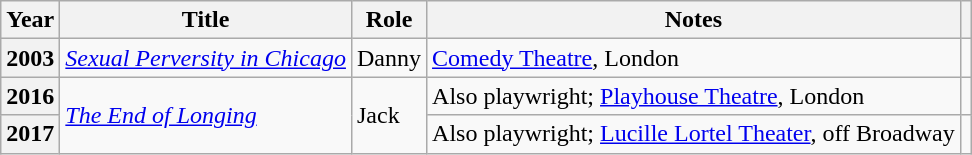<table class="wikitable plainrowheaders sortable">
<tr>
<th scope="col">Year</th>
<th scope="col">Title</th>
<th scope="col">Role</th>
<th scope="col" class="unsortable">Notes</th>
<th scope="col" class="unsortable"></th>
</tr>
<tr>
<th scope="row">2003</th>
<td><em><a href='#'>Sexual Perversity in Chicago</a></em></td>
<td>Danny</td>
<td><a href='#'>Comedy Theatre</a>, London</td>
<td></td>
</tr>
<tr>
<th scope="row">2016</th>
<td rowspan=2 data-sort-value="End of Longing, The"><em><a href='#'>The End of Longing</a></em></td>
<td rowspan=2>Jack</td>
<td>Also playwright; <a href='#'>Playhouse Theatre</a>, London</td>
<td></td>
</tr>
<tr>
<th scope="row">2017</th>
<td>Also playwright; <a href='#'>Lucille Lortel Theater</a>, off Broadway</td>
<td></td>
</tr>
</table>
